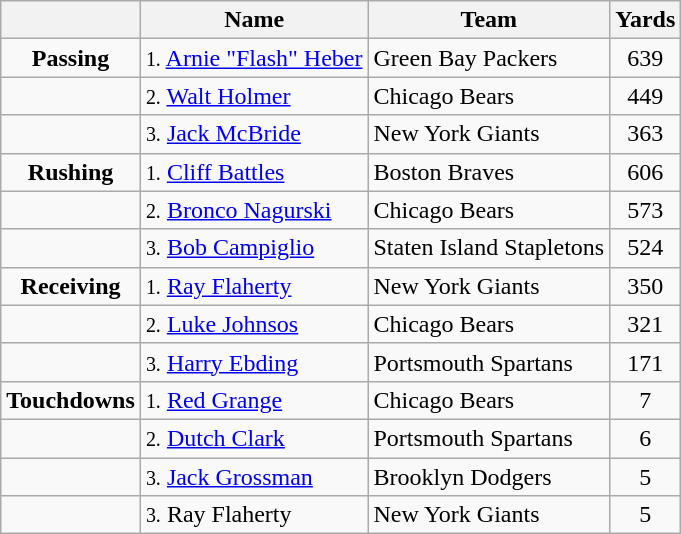<table class="wikitable">
<tr>
<th></th>
<th>Name</th>
<th>Team</th>
<th>Yards</th>
</tr>
<tr align="center">
<td><strong>Passing</strong></td>
<td style="text-align:left;"><small>1.</small> <a href='#'>Arnie "Flash" Heber</a></td>
<td style="text-align:left;">Green Bay Packers</td>
<td>639</td>
</tr>
<tr align="center">
<td></td>
<td style="text-align:left;"><small>2.</small> <a href='#'>Walt Holmer</a></td>
<td style="text-align:left;">Chicago Bears</td>
<td>449</td>
</tr>
<tr align="center">
<td></td>
<td style="text-align:left;"><small>3.</small> <a href='#'>Jack McBride</a></td>
<td style="text-align:left;">New York Giants</td>
<td>363</td>
</tr>
<tr align="center">
<td><strong>Rushing</strong></td>
<td style="text-align:left;"><small>1.</small> <a href='#'>Cliff Battles</a></td>
<td style="text-align:left;">Boston Braves</td>
<td>606</td>
</tr>
<tr align="center">
<td></td>
<td style="text-align:left;"><small>2.</small> <a href='#'>Bronco Nagurski</a></td>
<td style="text-align:left;">Chicago Bears</td>
<td>573</td>
</tr>
<tr align="center">
<td></td>
<td style="text-align:left;"><small>3.</small> <a href='#'>Bob Campiglio</a></td>
<td style="text-align:left;">Staten Island Stapletons</td>
<td>524</td>
</tr>
<tr align="center">
<td><strong>Receiving</strong></td>
<td style="text-align:left;"><small>1.</small> <a href='#'>Ray Flaherty</a></td>
<td style="text-align:left;">New York Giants</td>
<td>350</td>
</tr>
<tr align="center">
<td></td>
<td style="text-align:left;"><small>2.</small> <a href='#'>Luke Johnsos</a></td>
<td style="text-align:left;">Chicago Bears</td>
<td>321</td>
</tr>
<tr align="center">
<td></td>
<td style="text-align:left;"><small>3.</small> <a href='#'>Harry Ebding</a></td>
<td style="text-align:left;">Portsmouth Spartans</td>
<td>171</td>
</tr>
<tr align="center">
<td><strong>Touchdowns</strong></td>
<td style="text-align:left;"><small>1.</small> <a href='#'>Red Grange</a></td>
<td style="text-align:left;">Chicago Bears</td>
<td>7</td>
</tr>
<tr align="center">
<td></td>
<td style="text-align:left;"><small>2.</small> <a href='#'>Dutch Clark</a></td>
<td style="text-align:left;">Portsmouth Spartans</td>
<td>6</td>
</tr>
<tr align="center">
<td></td>
<td style="text-align:left;"><small>3.</small> <a href='#'>Jack Grossman</a></td>
<td style="text-align:left;">Brooklyn Dodgers</td>
<td>5</td>
</tr>
<tr align="center">
<td></td>
<td style="text-align:left;"><small>3.</small> Ray Flaherty</td>
<td style="text-align:left;">New York Giants</td>
<td>5</td>
</tr>
</table>
